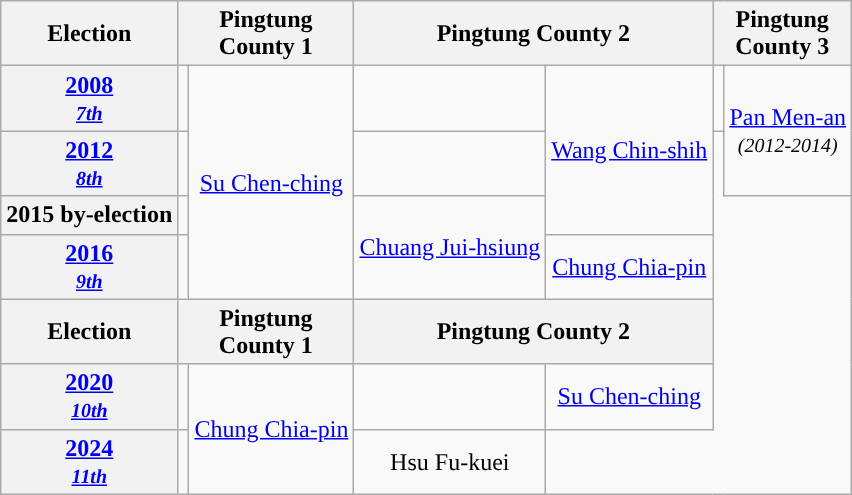<table class="wikitable" align="center" style="text-align:center">
<tr>
<th>Election</th>
<th colspan="2" width="80px">Pingtung County 1</th>
<th colspan="2" width="80px">Pingtung County 2</th>
<th colspan="2" width="80px">Pingtung County 3</th>
</tr>
<tr>
<th><a href='#'>2008</a><br><small><em><a href='#'>7th</a></em></small><br></th>
<td style="color:inherit;background:"></td>
<td rowspan=4><a href='#'>Su Chen-ching</a></td>
<td style="color:inherit;background:"></td>
<td rowspan=3><a href='#'>Wang Chin-shih</a></td>
<td style="color:inherit;background:"></td>
<td rowspan=2><a href='#'>Pan Men-an</a><br><small><em>(2012-2014)</em></small></td>
</tr>
<tr>
<th><a href='#'>2012</a><br><small><em><a href='#'>8th</a></em></small><br></th>
</tr>
<tr>
<th>2015 by-election</th>
<td style="color:inherit;background:"></td>
<td rowspan=2><a href='#'>Chuang Jui-hsiung</a></td>
</tr>
<tr>
<th><a href='#'>2016</a><br><small><em><a href='#'>9th</a></em></small><br></th>
<td style="color:inherit;background:"></td>
<td><a href='#'>Chung Chia-pin</a></td>
</tr>
<tr>
<th>Election</th>
<th colspan="2" width="80px">Pingtung County 1</th>
<th colspan="2" width="80px">Pingtung County 2</th>
</tr>
<tr>
<th><a href='#'>2020</a><br><small><em><a href='#'>10th</a></em></small><br></th>
<td style="color:inherit;background:"></td>
<td rowspan=2><a href='#'>Chung Chia-pin</a></td>
<td style="color:inherit;background:"></td>
<td><a href='#'>Su Chen-ching</a></td>
</tr>
<tr>
<th><a href='#'>2024</a><br><small><em><a href='#'>11th</a></em></small><br></th>
<td style="color:inherit;background:"></td>
<td>Hsu Fu-kuei</td>
</tr>
</table>
